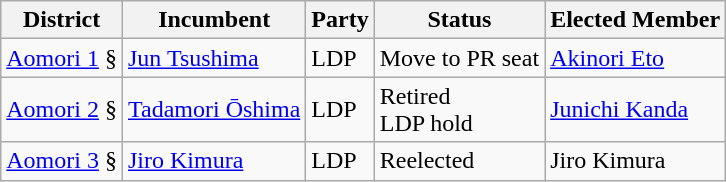<table class="wikitable">
<tr>
<th>District</th>
<th>Incumbent</th>
<th>Party</th>
<th>Status</th>
<th>Elected Member</th>
</tr>
<tr>
<td><a href='#'>Aomori 1</a> §</td>
<td><a href='#'>Jun Tsushima</a></td>
<td>LDP</td>
<td>Move to PR seat</td>
<td><a href='#'>Akinori Eto</a></td>
</tr>
<tr>
<td><a href='#'>Aomori 2</a> §</td>
<td><a href='#'>Tadamori Ōshima</a></td>
<td>LDP</td>
<td>Retired<br>LDP hold</td>
<td><a href='#'>Junichi Kanda</a></td>
</tr>
<tr>
<td><a href='#'>Aomori 3</a> §</td>
<td><a href='#'>Jiro Kimura</a></td>
<td>LDP</td>
<td>Reelected</td>
<td>Jiro Kimura</td>
</tr>
</table>
